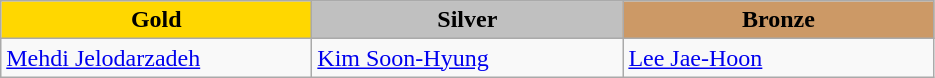<table class="wikitable" style="text-align:left">
<tr align="center">
<td width=200 bgcolor=gold><strong>Gold</strong></td>
<td width=200 bgcolor=silver><strong>Silver</strong></td>
<td width=200 bgcolor=CC9966><strong>Bronze</strong></td>
</tr>
<tr>
<td><a href='#'>Mehdi Jelodarzadeh</a><br><em></em></td>
<td><a href='#'>Kim Soon-Hyung</a><br><em></em></td>
<td><a href='#'>Lee Jae-Hoon</a><br><em></em></td>
</tr>
</table>
